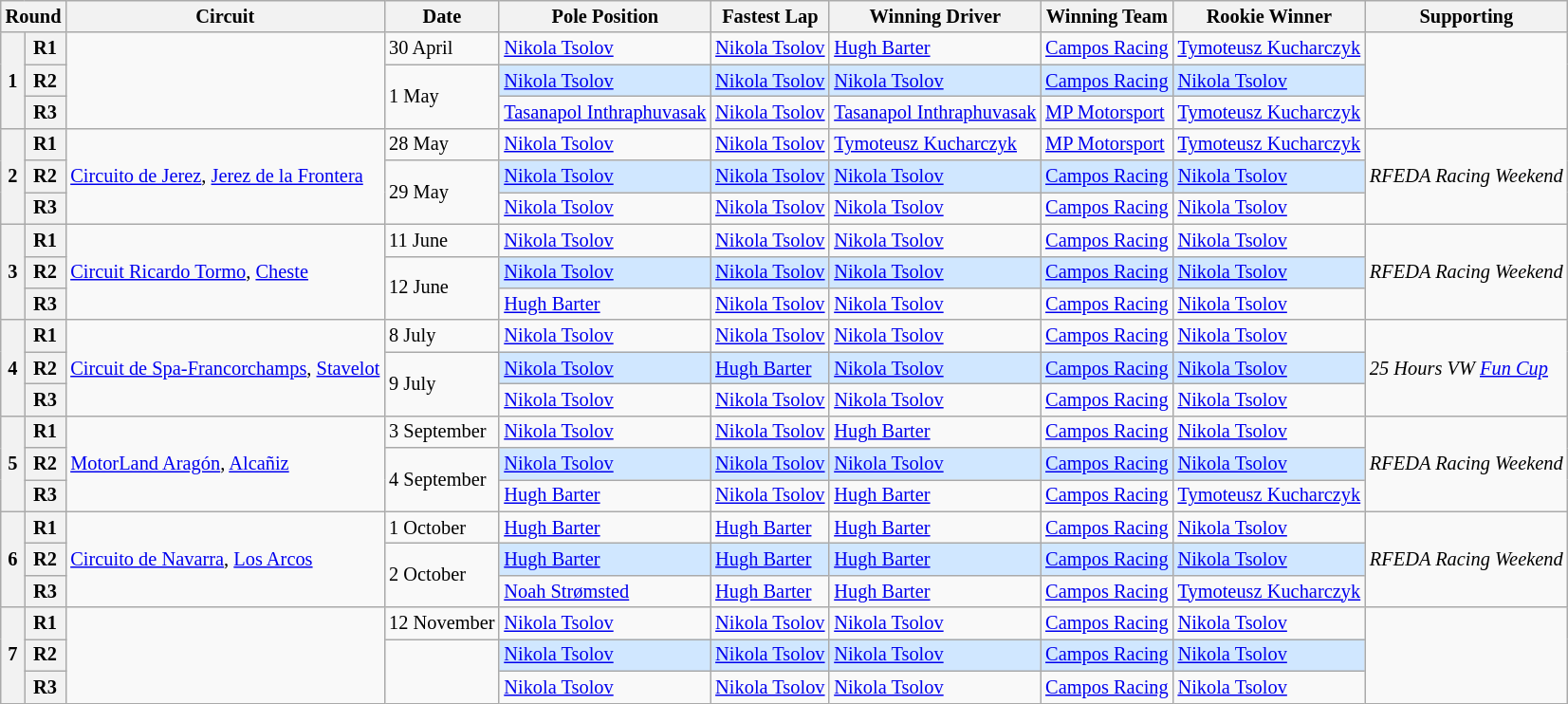<table class="wikitable" style="font-size: 85%">
<tr>
<th colspan=2>Round</th>
<th>Circuit</th>
<th>Date</th>
<th>Pole Position</th>
<th>Fastest Lap</th>
<th>Winning Driver</th>
<th>Winning Team</th>
<th>Rookie Winner</th>
<th>Supporting</th>
</tr>
<tr>
<th rowspan=3>1</th>
<th>R1</th>
<td rowspan=3></td>
<td>30 April</td>
<td> <a href='#'>Nikola Tsolov</a></td>
<td> <a href='#'>Nikola Tsolov</a></td>
<td> <a href='#'>Hugh Barter</a></td>
<td> <a href='#'>Campos Racing</a></td>
<td> <a href='#'>Tymoteusz Kucharczyk</a></td>
<td rowspan=3></td>
</tr>
<tr>
<th>R2</th>
<td rowspan=2>1 May</td>
<td style="background:#D0E7FF"> <a href='#'>Nikola Tsolov</a></td>
<td style="background:#D0E7FF"> <a href='#'>Nikola Tsolov</a></td>
<td style="background:#D0E7FF"> <a href='#'>Nikola Tsolov</a></td>
<td style="background:#D0E7FF"> <a href='#'>Campos Racing</a></td>
<td style="background:#D0E7FF"> <a href='#'>Nikola Tsolov</a></td>
</tr>
<tr>
<th>R3</th>
<td nowrap> <a href='#'>Tasanapol Inthraphuvasak</a></td>
<td nowrap> <a href='#'>Nikola Tsolov</a></td>
<td nowrap> <a href='#'>Tasanapol Inthraphuvasak</a></td>
<td> <a href='#'>MP Motorsport</a></td>
<td nowrap> <a href='#'>Tymoteusz Kucharczyk</a></td>
</tr>
<tr>
<th rowspan=3>2</th>
<th>R1</th>
<td rowspan=3> <a href='#'>Circuito de Jerez</a>, <a href='#'>Jerez de la Frontera</a></td>
<td>28 May</td>
<td> <a href='#'>Nikola Tsolov</a></td>
<td> <a href='#'>Nikola Tsolov</a></td>
<td> <a href='#'>Tymoteusz Kucharczyk</a></td>
<td> <a href='#'>MP Motorsport</a></td>
<td> <a href='#'>Tymoteusz Kucharczyk</a></td>
<td rowspan=3><em>RFEDA Racing Weekend</em></td>
</tr>
<tr>
<th>R2</th>
<td rowspan=2>29 May</td>
<td style="background:#D0E7FF"> <a href='#'>Nikola Tsolov</a></td>
<td style="background:#D0E7FF"> <a href='#'>Nikola Tsolov</a></td>
<td style="background:#D0E7FF"> <a href='#'>Nikola Tsolov</a></td>
<td style="background:#D0E7FF" nowrap> <a href='#'>Campos Racing</a></td>
<td style="background:#D0E7FF"> <a href='#'>Nikola Tsolov</a></td>
</tr>
<tr>
<th>R3</th>
<td> <a href='#'>Nikola Tsolov</a></td>
<td> <a href='#'>Nikola Tsolov</a></td>
<td> <a href='#'>Nikola Tsolov</a></td>
<td> <a href='#'>Campos Racing</a></td>
<td> <a href='#'>Nikola Tsolov</a></td>
</tr>
<tr>
<th rowspan=3>3</th>
<th>R1</th>
<td rowspan=3> <a href='#'>Circuit Ricardo Tormo</a>, <a href='#'>Cheste</a></td>
<td>11 June</td>
<td> <a href='#'>Nikola Tsolov</a></td>
<td> <a href='#'>Nikola Tsolov</a></td>
<td> <a href='#'>Nikola Tsolov</a></td>
<td> <a href='#'>Campos Racing</a></td>
<td> <a href='#'>Nikola Tsolov</a></td>
<td rowspan=3><em>RFEDA Racing Weekend</em></td>
</tr>
<tr>
<th>R2</th>
<td rowspan=2>12 June</td>
<td style="background:#D0E7FF"> <a href='#'>Nikola Tsolov</a></td>
<td style="background:#D0E7FF"> <a href='#'>Nikola Tsolov</a></td>
<td style="background:#D0E7FF"> <a href='#'>Nikola Tsolov</a></td>
<td style="background:#D0E7FF"> <a href='#'>Campos Racing</a></td>
<td style="background:#D0E7FF"> <a href='#'>Nikola Tsolov</a></td>
</tr>
<tr>
<th>R3</th>
<td> <a href='#'>Hugh Barter</a></td>
<td> <a href='#'>Nikola Tsolov</a></td>
<td> <a href='#'>Nikola Tsolov</a></td>
<td> <a href='#'>Campos Racing</a></td>
<td> <a href='#'>Nikola Tsolov</a></td>
</tr>
<tr>
<th rowspan=3>4</th>
<th>R1</th>
<td rowspan=3> <a href='#'>Circuit de Spa-Francorchamps</a>, <a href='#'>Stavelot</a></td>
<td>8 July</td>
<td> <a href='#'>Nikola Tsolov</a></td>
<td> <a href='#'>Nikola Tsolov</a></td>
<td> <a href='#'>Nikola Tsolov</a></td>
<td> <a href='#'>Campos Racing</a></td>
<td> <a href='#'>Nikola Tsolov</a></td>
<td rowspan=3><em>25 Hours VW <a href='#'>Fun Cup</a></em></td>
</tr>
<tr>
<th>R2</th>
<td rowspan=2>9 July</td>
<td style="background:#D0E7FF"> <a href='#'>Nikola Tsolov</a></td>
<td style="background:#D0E7FF"> <a href='#'>Hugh Barter</a></td>
<td style="background:#D0E7FF"> <a href='#'>Nikola Tsolov</a></td>
<td style="background:#D0E7FF"> <a href='#'>Campos Racing</a></td>
<td style="background:#D0E7FF"> <a href='#'>Nikola Tsolov</a></td>
</tr>
<tr>
<th>R3</th>
<td> <a href='#'>Nikola Tsolov</a></td>
<td> <a href='#'>Nikola Tsolov</a></td>
<td> <a href='#'>Nikola Tsolov</a></td>
<td> <a href='#'>Campos Racing</a></td>
<td> <a href='#'>Nikola Tsolov</a></td>
</tr>
<tr>
<th rowspan=3>5</th>
<th>R1</th>
<td rowspan=3> <a href='#'>MotorLand Aragón</a>, <a href='#'>Alcañiz</a></td>
<td>3 September</td>
<td> <a href='#'>Nikola Tsolov</a></td>
<td> <a href='#'>Nikola Tsolov</a></td>
<td> <a href='#'>Hugh Barter</a></td>
<td> <a href='#'>Campos Racing</a></td>
<td> <a href='#'>Nikola Tsolov</a></td>
<td rowspan=3><em>RFEDA Racing Weekend</em></td>
</tr>
<tr>
<th>R2</th>
<td rowspan=2>4 September</td>
<td style="background:#D0E7FF"> <a href='#'>Nikola Tsolov</a></td>
<td style="background:#D0E7FF"> <a href='#'>Nikola Tsolov</a></td>
<td style="background:#D0E7FF"> <a href='#'>Nikola Tsolov</a></td>
<td style="background:#D0E7FF"> <a href='#'>Campos Racing</a></td>
<td style="background:#D0E7FF"> <a href='#'>Nikola Tsolov</a></td>
</tr>
<tr>
<th>R3</th>
<td> <a href='#'>Hugh Barter</a></td>
<td> <a href='#'>Nikola Tsolov</a></td>
<td> <a href='#'>Hugh Barter</a></td>
<td> <a href='#'>Campos Racing</a></td>
<td> <a href='#'>Tymoteusz Kucharczyk</a></td>
</tr>
<tr>
<th rowspan=3>6</th>
<th>R1</th>
<td rowspan=3> <a href='#'>Circuito de Navarra</a>, <a href='#'>Los Arcos</a></td>
<td>1 October</td>
<td> <a href='#'>Hugh Barter</a></td>
<td> <a href='#'>Hugh Barter</a></td>
<td> <a href='#'>Hugh Barter</a></td>
<td> <a href='#'>Campos Racing</a></td>
<td> <a href='#'>Nikola Tsolov</a></td>
<td rowspan=3><em>RFEDA Racing Weekend</em></td>
</tr>
<tr>
<th>R2</th>
<td rowspan=2>2 October</td>
<td style="background:#D0E7FF"> <a href='#'>Hugh Barter</a></td>
<td style="background:#D0E7FF"> <a href='#'>Hugh Barter</a></td>
<td style="background:#D0E7FF"> <a href='#'>Hugh Barter</a></td>
<td style="background:#D0E7FF"> <a href='#'>Campos Racing</a></td>
<td style="background:#D0E7FF"> <a href='#'>Nikola Tsolov</a></td>
</tr>
<tr>
<th>R3</th>
<td> <a href='#'>Noah Strømsted</a></td>
<td> <a href='#'>Hugh Barter</a></td>
<td> <a href='#'>Hugh Barter</a></td>
<td> <a href='#'>Campos Racing</a></td>
<td> <a href='#'>Tymoteusz Kucharczyk</a></td>
</tr>
<tr>
<th rowspan=3>7</th>
<th>R1</th>
<td rowspan=3></td>
<td>12 November</td>
<td> <a href='#'>Nikola Tsolov</a></td>
<td> <a href='#'>Nikola Tsolov</a></td>
<td> <a href='#'>Nikola Tsolov</a></td>
<td> <a href='#'>Campos Racing</a></td>
<td> <a href='#'>Nikola Tsolov</a></td>
<td rowspan=3></td>
</tr>
<tr>
<th>R2</th>
<td rowspan=2 nowrap></td>
<td style="background:#D0E7FF"> <a href='#'>Nikola Tsolov</a></td>
<td style="background:#D0E7FF"> <a href='#'>Nikola Tsolov</a></td>
<td style="background:#D0E7FF"> <a href='#'>Nikola Tsolov</a></td>
<td style="background:#D0E7FF"> <a href='#'>Campos Racing</a></td>
<td style="background:#D0E7FF"> <a href='#'>Nikola Tsolov</a></td>
</tr>
<tr>
<th>R3</th>
<td> <a href='#'>Nikola Tsolov</a></td>
<td> <a href='#'>Nikola Tsolov</a></td>
<td> <a href='#'>Nikola Tsolov</a></td>
<td> <a href='#'>Campos Racing</a></td>
<td> <a href='#'>Nikola Tsolov</a></td>
</tr>
</table>
